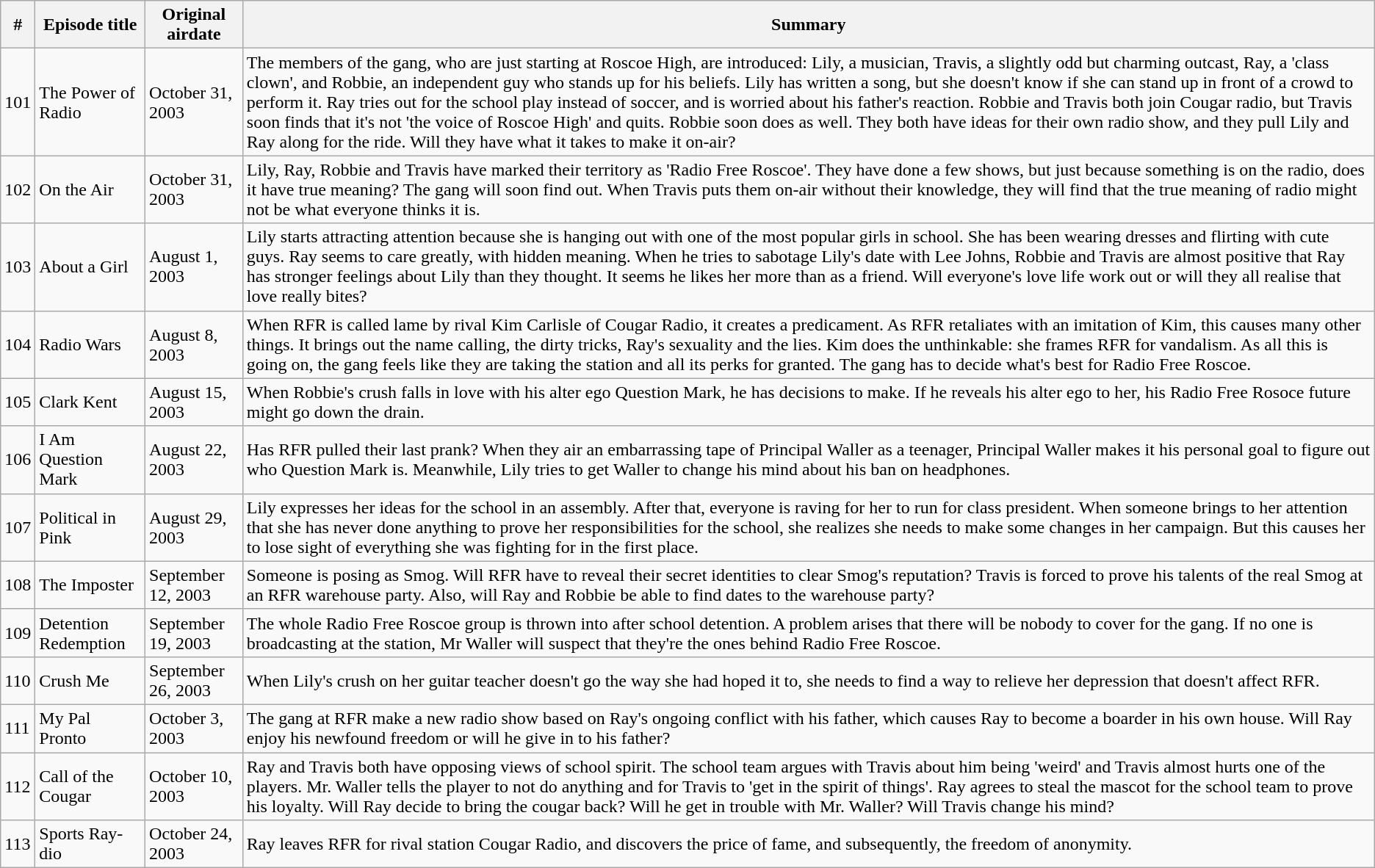<table class="wikitable">
<tr>
<th>#</th>
<th>Episode title</th>
<th>Original airdate</th>
<th>Summary</th>
</tr>
<tr>
<td>101</td>
<td>The Power of Radio</td>
<td>October 31, 2003</td>
<td>The members of the gang, who are just starting at Roscoe High, are introduced: Lily, a musician, Travis, a slightly odd but charming outcast, Ray, a 'class clown', and Robbie, an independent guy who stands up for his beliefs. Lily has written a song, but she doesn't know if she can stand up in front of a crowd to perform it. Ray tries out for the school play instead of soccer, and is worried about his father's reaction. Robbie and Travis both join Cougar radio, but Travis soon finds that it's not 'the voice of Roscoe High' and quits. Robbie soon does as well. They both have ideas for their own radio show, and they pull Lily and Ray along for the ride. Will they have what it takes to make it on-air?</td>
</tr>
<tr>
<td>102</td>
<td>On the Air</td>
<td>October 31, 2003</td>
<td>Lily, Ray, Robbie and Travis have marked their territory as 'Radio Free Roscoe'. They have done a few shows, but just because something is on the radio, does it have true meaning? The gang will soon find out. When Travis puts them on-air without their knowledge, they will find that the true meaning of radio might not be what everyone thinks it is.</td>
</tr>
<tr>
<td>103</td>
<td>About a Girl</td>
<td>August 1, 2003</td>
<td>Lily starts attracting attention because she is hanging out with one of the most popular girls in school. She has been wearing dresses and flirting with cute guys. Ray seems to care greatly, with hidden meaning. When he tries to sabotage Lily's date with Lee Johns, Robbie and Travis are almost positive that Ray has stronger feelings about Lily than they thought. It seems he likes her more than as a friend. Will everyone's love life work out or will they all realise that love really bites?</td>
</tr>
<tr>
<td>104</td>
<td>Radio Wars</td>
<td>August 8, 2003</td>
<td>When RFR is called lame by rival Kim Carlisle of Cougar Radio, it creates a predicament. As RFR retaliates with an imitation of Kim, this causes many other things. It brings out the name calling, the dirty tricks, Ray's sexuality and the lies. Kim does the unthinkable: she frames RFR for vandalism. As all this is going on, the gang feels like they are taking the station and all its perks for granted. The gang has to decide what's best for Radio Free Roscoe.</td>
</tr>
<tr>
<td>105</td>
<td>Clark Kent</td>
<td>August 15, 2003</td>
<td>When Robbie's crush falls in love with his alter ego Question Mark, he has decisions to make. If he reveals his alter ego to her, his Radio Free Rosoce future might go down the drain.</td>
</tr>
<tr>
<td>106</td>
<td>I Am Question Mark</td>
<td>August 22, 2003</td>
<td>Has RFR pulled their last prank? When they air an embarrassing tape of Principal Waller as a teenager, Principal Waller makes it his personal goal to figure out who Question Mark is. Meanwhile, Lily tries to get Waller to change his mind about his ban on headphones.</td>
</tr>
<tr>
<td>107</td>
<td>Political in Pink</td>
<td>August 29, 2003</td>
<td>Lily expresses her ideas for the school in an assembly. After that, everyone is raving for her to run for class president. When someone brings to her attention that she has never done anything to prove her responsibilities for the school, she realizes she needs to make some changes in her campaign. But this causes her to lose sight of everything she was fighting for in the first place.</td>
</tr>
<tr>
<td>108</td>
<td>The Imposter</td>
<td>September 12, 2003</td>
<td>Someone is posing as Smog. Will RFR have to reveal their secret identities to clear Smog's reputation? Travis is forced to prove his talents of the real Smog at an RFR warehouse party. Also, will Ray and Robbie be able to find dates to the warehouse party?</td>
</tr>
<tr>
<td>109</td>
<td>Detention Redemption</td>
<td>September 19, 2003</td>
<td>The whole Radio Free Roscoe group is thrown into after school detention. A problem arises that there will be nobody to cover for the gang. If no one is broadcasting at the station, Mr Waller will suspect that they're the ones behind Radio Free Roscoe.</td>
</tr>
<tr>
<td>110</td>
<td>Crush Me</td>
<td>September 26, 2003</td>
<td>When Lily's crush on her guitar teacher doesn't go the way she had hoped it to, she needs to find a way to relieve her depression that doesn't affect RFR.</td>
</tr>
<tr>
<td>111</td>
<td>My Pal Pronto</td>
<td>October 3, 2003</td>
<td>The gang at RFR make a new radio show based on Ray's ongoing conflict with his father, which causes Ray to become a boarder in his own house. Will Ray enjoy his newfound freedom or will he give in to his father?</td>
</tr>
<tr>
<td>112</td>
<td>Call of the Cougar</td>
<td>October 10, 2003</td>
<td>Ray and Travis both have opposing views of school spirit. The school team argues with Travis about him being 'weird' and Travis almost hurts one of the players. Mr. Waller tells the player to not do anything and for Travis to 'get in the spirit of things'. Ray agrees to steal the mascot for the school team to prove his loyalty. Will Ray decide to bring the cougar back? Will he get in trouble with Mr. Waller? Will Travis change his mind?</td>
</tr>
<tr>
<td>113</td>
<td>Sports Ray-dio</td>
<td>October 24, 2003</td>
<td>Ray leaves RFR for rival station Cougar Radio, and discovers the price of fame, and subsequently, the freedom of anonymity.</td>
</tr>
</table>
